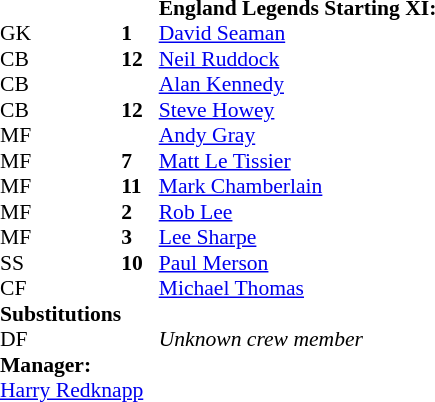<table style="font-size:90%" cellspacing="0" cellpadding="0">
<tr>
<th width="25"></th>
<th width="25"></th>
<td><strong>England Legends Starting XI:</strong></td>
</tr>
<tr>
<td>GK</td>
<td><strong>1</strong></td>
<td><a href='#'>David Seaman</a></td>
</tr>
<tr>
<td>CB</td>
<td><strong>12</strong></td>
<td><a href='#'>Neil Ruddock</a></td>
</tr>
<tr>
<td>CB</td>
<td></td>
<td><a href='#'>Alan Kennedy</a></td>
</tr>
<tr>
<td>CB</td>
<td><strong>12</strong></td>
<td><a href='#'>Steve Howey</a></td>
</tr>
<tr>
<td>MF</td>
<td></td>
<td><a href='#'>Andy Gray</a></td>
</tr>
<tr>
<td>MF</td>
<td><strong>7</strong></td>
<td><a href='#'>Matt Le Tissier</a></td>
</tr>
<tr>
<td>MF</td>
<td><strong>11</strong></td>
<td><a href='#'>Mark Chamberlain</a></td>
</tr>
<tr>
<td>MF</td>
<td><strong>2</strong></td>
<td><a href='#'>Rob Lee</a></td>
</tr>
<tr>
<td>MF</td>
<td><strong>3</strong></td>
<td><a href='#'>Lee Sharpe</a></td>
</tr>
<tr>
<td>SS</td>
<td><strong>10</strong></td>
<td><a href='#'>Paul Merson</a></td>
</tr>
<tr>
<td>CF</td>
<td></td>
<td><a href='#'>Michael Thomas</a></td>
</tr>
<tr>
<td><strong>Substitutions</strong></td>
</tr>
<tr>
<td>DF</td>
<td></td>
<td><em>Unknown crew member</em></td>
</tr>
<tr>
</tr>
<tr>
<td><strong>Manager:</strong></td>
</tr>
<tr>
<td colspan=3><a href='#'>Harry Redknapp</a></td>
</tr>
</table>
